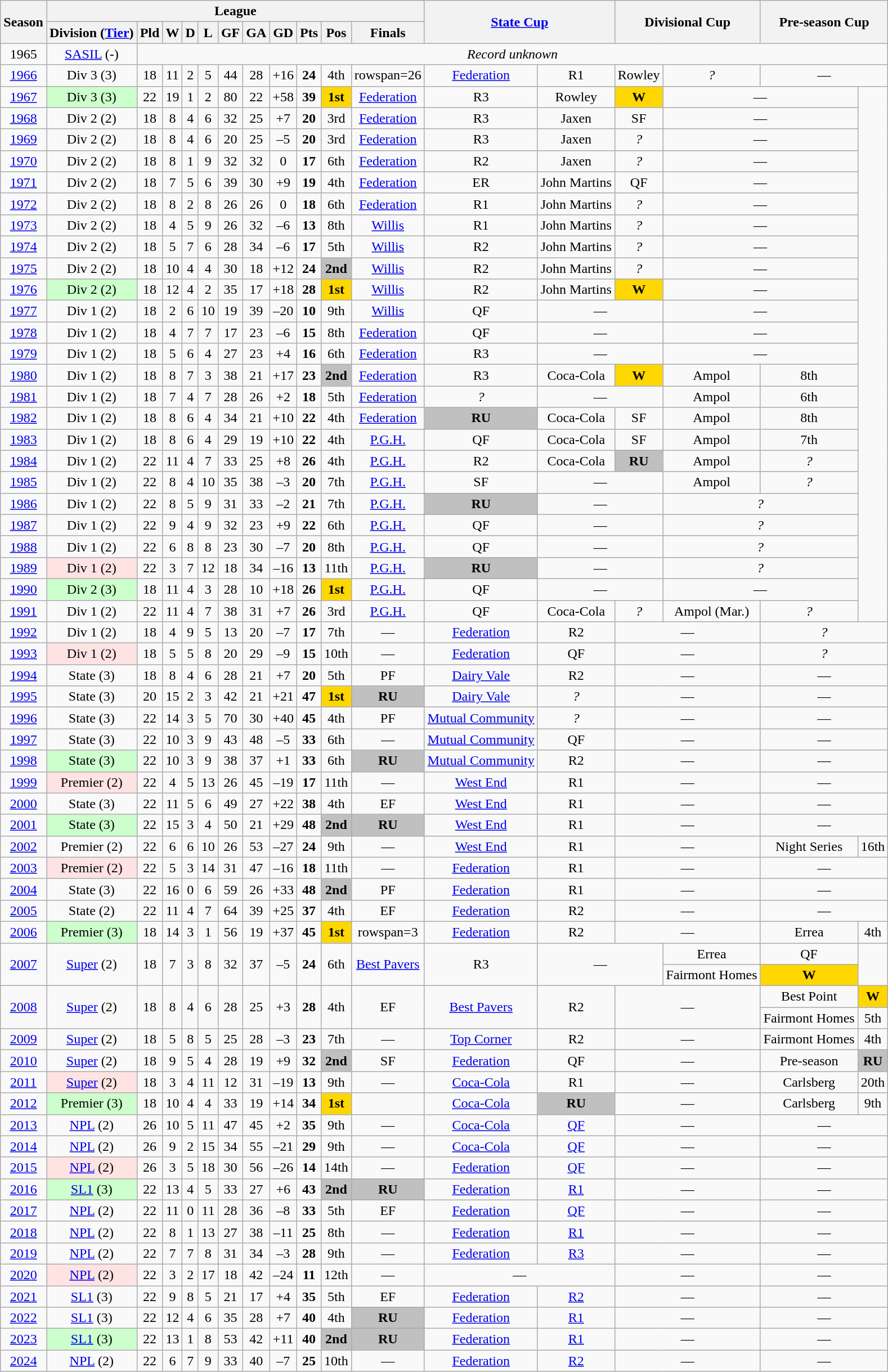<table class="wikitable" style="text-align:center">
<tr>
<th rowspan=2>Season</th>
<th colspan=11>League</th>
<th rowspan=2 colspan=2><a href='#'>State Cup</a></th>
<th rowspan=2 colspan=2>Divisional Cup</th>
<th rowspan=2 colspan=2>Pre-season Cup</th>
</tr>
<tr>
<th>Division (<a href='#'>Tier</a>)</th>
<th>Pld</th>
<th>W</th>
<th>D</th>
<th>L</th>
<th>GF</th>
<th>GA</th>
<th>GD</th>
<th>Pts</th>
<th>Pos</th>
<th>Finals</th>
</tr>
<tr>
<td>1965</td>
<td><a href='#'>SASIL</a> (-)</td>
<td colspan=16><em>Record unknown</em></td>
</tr>
<tr>
<td><a href='#'>1966</a></td>
<td>Div 3 (3)</td>
<td>18</td>
<td>11</td>
<td>2</td>
<td>5</td>
<td>44</td>
<td>28</td>
<td>+16</td>
<td><strong>24</strong></td>
<td>4th</td>
<td>rowspan=26</td>
<td><a href='#'>Federation</a></td>
<td>R1</td>
<td>Rowley</td>
<td><em>?</em></td>
<td colspan=2>—</td>
</tr>
<tr>
<td><a href='#'>1967</a></td>
<td bgcolor=#cfc>Div 3 (3)</td>
<td>22</td>
<td>19</td>
<td>1</td>
<td>2</td>
<td>80</td>
<td>22</td>
<td>+58</td>
<td><strong>39</strong></td>
<td bgcolor=gold><strong>1st</strong></td>
<td><a href='#'>Federation</a></td>
<td>R3</td>
<td>Rowley</td>
<td bgcolor=gold><strong>W</strong></td>
<td colspan=2>—</td>
</tr>
<tr>
<td><a href='#'>1968</a></td>
<td>Div 2 (2)</td>
<td>18</td>
<td>8</td>
<td>4</td>
<td>6</td>
<td>32</td>
<td>25</td>
<td>+7</td>
<td><strong>20</strong></td>
<td>3rd</td>
<td><a href='#'>Federation</a></td>
<td>R3</td>
<td>Jaxen</td>
<td>SF</td>
<td colspan=2>—</td>
</tr>
<tr>
<td><a href='#'>1969</a></td>
<td>Div 2 (2)</td>
<td>18</td>
<td>8</td>
<td>4</td>
<td>6</td>
<td>20</td>
<td>25</td>
<td>–5</td>
<td><strong>20</strong></td>
<td>3rd</td>
<td><a href='#'>Federation</a></td>
<td>R3</td>
<td>Jaxen</td>
<td><em>?</em></td>
<td colspan=2>—</td>
</tr>
<tr>
<td><a href='#'>1970</a></td>
<td>Div 2 (2)</td>
<td>18</td>
<td>8</td>
<td>1</td>
<td>9</td>
<td>32</td>
<td>32</td>
<td>0</td>
<td><strong>17</strong></td>
<td>6th</td>
<td><a href='#'>Federation</a></td>
<td>R2</td>
<td>Jaxen</td>
<td><em>?</em></td>
<td colspan=2>—</td>
</tr>
<tr>
<td><a href='#'>1971</a></td>
<td>Div 2 (2)</td>
<td>18</td>
<td>7</td>
<td>5</td>
<td>6</td>
<td>39</td>
<td>30</td>
<td>+9</td>
<td><strong>19</strong></td>
<td>4th</td>
<td><a href='#'>Federation</a></td>
<td>ER</td>
<td>John Martins</td>
<td>QF</td>
<td colspan=2>—</td>
</tr>
<tr>
<td><a href='#'>1972</a></td>
<td>Div 2 (2)</td>
<td>18</td>
<td>8</td>
<td>2</td>
<td>8</td>
<td>26</td>
<td>26</td>
<td>0</td>
<td><strong>18</strong></td>
<td>6th</td>
<td><a href='#'>Federation</a></td>
<td>R1</td>
<td>John Martins</td>
<td><em>?</em></td>
<td colspan=2>—</td>
</tr>
<tr>
<td><a href='#'>1973</a></td>
<td>Div 2 (2)</td>
<td>18</td>
<td>4</td>
<td>5</td>
<td>9</td>
<td>26</td>
<td>32</td>
<td>–6</td>
<td><strong>13</strong></td>
<td>8th</td>
<td><a href='#'>Willis</a></td>
<td>R1</td>
<td>John Martins</td>
<td><em>?</em></td>
<td colspan=2>—</td>
</tr>
<tr>
<td><a href='#'>1974</a></td>
<td>Div 2 (2)</td>
<td>18</td>
<td>5</td>
<td>7</td>
<td>6</td>
<td>28</td>
<td>34</td>
<td>–6</td>
<td><strong>17</strong></td>
<td>5th</td>
<td><a href='#'>Willis</a></td>
<td>R2</td>
<td>John Martins</td>
<td><em>?</em></td>
<td colspan=2>—</td>
</tr>
<tr>
<td><a href='#'>1975</a></td>
<td>Div 2 (2)</td>
<td>18</td>
<td>10</td>
<td>4</td>
<td>4</td>
<td>30</td>
<td>18</td>
<td>+12</td>
<td><strong>24</strong></td>
<td bgcolor=silver><strong>2nd</strong></td>
<td><a href='#'>Willis</a></td>
<td>R2</td>
<td>John Martins</td>
<td><em>?</em></td>
<td colspan=2>—</td>
</tr>
<tr>
<td><a href='#'>1976</a></td>
<td bgcolor=#cfc>Div 2 (2)</td>
<td>18</td>
<td>12</td>
<td>4</td>
<td>2</td>
<td>35</td>
<td>17</td>
<td>+18</td>
<td><strong>28</strong></td>
<td bgcolor=gold><strong>1st</strong></td>
<td><a href='#'>Willis</a></td>
<td>R2</td>
<td>John Martins</td>
<td bgcolor=gold><strong>W</strong></td>
<td colspan=2>—</td>
</tr>
<tr>
<td><a href='#'>1977</a></td>
<td>Div 1 (2)</td>
<td>18</td>
<td>2</td>
<td>6</td>
<td>10</td>
<td>19</td>
<td>39</td>
<td>–20</td>
<td><strong>10</strong></td>
<td>9th</td>
<td><a href='#'>Willis</a></td>
<td>QF</td>
<td colspan=2>—</td>
<td colspan=2>—</td>
</tr>
<tr>
<td><a href='#'>1978</a></td>
<td>Div 1 (2)</td>
<td>18</td>
<td>4</td>
<td>7</td>
<td>7</td>
<td>17</td>
<td>23</td>
<td>–6</td>
<td><strong>15</strong></td>
<td>8th</td>
<td><a href='#'>Federation</a></td>
<td>QF</td>
<td colspan=2>—</td>
<td colspan=2>—</td>
</tr>
<tr>
<td><a href='#'>1979</a></td>
<td>Div 1 (2)</td>
<td>18</td>
<td>5</td>
<td>6</td>
<td>4</td>
<td>27</td>
<td>23</td>
<td>+4</td>
<td><strong>16</strong></td>
<td>6th</td>
<td><a href='#'>Federation</a></td>
<td>R3</td>
<td colspan=2>—</td>
<td colspan=2>—</td>
</tr>
<tr>
<td><a href='#'>1980</a></td>
<td>Div 1 (2)</td>
<td>18</td>
<td>8</td>
<td>7</td>
<td>3</td>
<td>38</td>
<td>21</td>
<td>+17</td>
<td><strong>23</strong></td>
<td bgcolor=silver><strong>2nd</strong></td>
<td><a href='#'>Federation</a></td>
<td>R3</td>
<td>Coca-Cola</td>
<td bgcolor=gold><strong>W</strong></td>
<td>Ampol</td>
<td>8th</td>
</tr>
<tr>
<td><a href='#'>1981</a></td>
<td>Div 1 (2)</td>
<td>18</td>
<td>7</td>
<td>4</td>
<td>7</td>
<td>28</td>
<td>26</td>
<td>+2</td>
<td><strong>18</strong></td>
<td>5th</td>
<td><a href='#'>Federation</a></td>
<td><em>?</em></td>
<td colspan=2>—</td>
<td>Ampol</td>
<td>6th</td>
</tr>
<tr>
<td><a href='#'>1982</a></td>
<td>Div 1 (2)</td>
<td>18</td>
<td>8</td>
<td>6</td>
<td>4</td>
<td>34</td>
<td>21</td>
<td>+10</td>
<td><strong>22</strong></td>
<td>4th</td>
<td><a href='#'>Federation</a></td>
<td bgcolor=silver><strong>RU</strong></td>
<td>Coca-Cola</td>
<td>SF</td>
<td>Ampol</td>
<td>8th</td>
</tr>
<tr>
<td><a href='#'>1983</a></td>
<td>Div 1 (2)</td>
<td>18</td>
<td>8</td>
<td>6</td>
<td>4</td>
<td>29</td>
<td>19</td>
<td>+10</td>
<td><strong>22</strong></td>
<td>4th</td>
<td><a href='#'>P.G.H.</a></td>
<td>QF</td>
<td>Coca-Cola</td>
<td>SF</td>
<td>Ampol</td>
<td>7th</td>
</tr>
<tr>
<td><a href='#'>1984</a></td>
<td>Div 1 (2)</td>
<td>22</td>
<td>11</td>
<td>4</td>
<td>7</td>
<td>33</td>
<td>25</td>
<td>+8</td>
<td><strong>26</strong></td>
<td>4th</td>
<td><a href='#'>P.G.H.</a></td>
<td>R2</td>
<td>Coca-Cola</td>
<td bgcolor=silver><strong>RU</strong></td>
<td>Ampol</td>
<td><em>?</em></td>
</tr>
<tr>
<td><a href='#'>1985</a></td>
<td>Div 1 (2)</td>
<td>22</td>
<td>8</td>
<td>4</td>
<td>10</td>
<td>35</td>
<td>38</td>
<td>–3</td>
<td><strong>20</strong></td>
<td>7th</td>
<td><a href='#'>P.G.H.</a></td>
<td>SF</td>
<td colspan=2>—</td>
<td>Ampol</td>
<td><em>?</em></td>
</tr>
<tr>
<td><a href='#'>1986</a></td>
<td>Div 1 (2)</td>
<td>22</td>
<td>8</td>
<td>5</td>
<td>9</td>
<td>31</td>
<td>33</td>
<td>–2</td>
<td><strong>21</strong></td>
<td>7th</td>
<td><a href='#'>P.G.H.</a></td>
<td bgcolor=silver><strong>RU</strong></td>
<td colspan=2>—</td>
<td colspan=2><em>?</em></td>
</tr>
<tr>
<td><a href='#'>1987</a></td>
<td>Div 1 (2)</td>
<td>22</td>
<td>9</td>
<td>4</td>
<td>9</td>
<td>32</td>
<td>23</td>
<td>+9</td>
<td><strong>22</strong></td>
<td>6th</td>
<td><a href='#'>P.G.H.</a></td>
<td>QF</td>
<td colspan=2>—</td>
<td colspan=2><em>?</em></td>
</tr>
<tr>
<td><a href='#'>1988</a></td>
<td>Div 1 (2)</td>
<td>22</td>
<td>6</td>
<td>8</td>
<td>8</td>
<td>23</td>
<td>30</td>
<td>–7</td>
<td><strong>20</strong></td>
<td>8th</td>
<td><a href='#'>P.G.H.</a></td>
<td>QF</td>
<td colspan=2>—</td>
<td colspan=2><em>?</em></td>
</tr>
<tr>
<td><a href='#'>1989</a></td>
<td bgcolor=#ffe3e3>Div 1 (2)</td>
<td>22</td>
<td>3</td>
<td>7</td>
<td>12</td>
<td>18</td>
<td>34</td>
<td>–16</td>
<td><strong>13</strong></td>
<td>11th</td>
<td><a href='#'>P.G.H.</a></td>
<td bgcolor=silver><strong>RU</strong></td>
<td colspan=2>—</td>
<td colspan=2><em>?</em></td>
</tr>
<tr>
<td><a href='#'>1990</a></td>
<td bgcolor=#cfc>Div 2 (3)</td>
<td>18</td>
<td>11</td>
<td>4</td>
<td>3</td>
<td>28</td>
<td>10</td>
<td>+18</td>
<td><strong>26</strong></td>
<td bgcolor=gold><strong>1st</strong></td>
<td><a href='#'>P.G.H.</a></td>
<td>QF</td>
<td colspan=2>—</td>
<td colspan=2>—</td>
</tr>
<tr>
<td><a href='#'>1991</a></td>
<td>Div 1 (2)</td>
<td>22</td>
<td>11</td>
<td>4</td>
<td>7</td>
<td>38</td>
<td>31</td>
<td>+7</td>
<td><strong>26</strong></td>
<td>3rd</td>
<td><a href='#'>P.G.H.</a></td>
<td>QF</td>
<td>Coca-Cola</td>
<td><em>?</em></td>
<td>Ampol (Mar.)</td>
<td><em>?</em></td>
</tr>
<tr>
<td><a href='#'>1992</a></td>
<td>Div 1 (2)</td>
<td>18</td>
<td>4</td>
<td>9</td>
<td>5</td>
<td>13</td>
<td>20</td>
<td>–7</td>
<td><strong>17</strong></td>
<td>7th</td>
<td>—</td>
<td><a href='#'>Federation</a></td>
<td>R2</td>
<td colspan=2>—</td>
<td colspan=2><em>?</em></td>
</tr>
<tr>
<td><a href='#'>1993</a></td>
<td bgcolor=#ffe3e3>Div 1 (2)</td>
<td>18</td>
<td>5</td>
<td>5</td>
<td>8</td>
<td>20</td>
<td>29</td>
<td>–9</td>
<td><strong>15</strong></td>
<td>10th</td>
<td>—</td>
<td><a href='#'>Federation</a></td>
<td>QF</td>
<td colspan=2>—</td>
<td colspan=2><em>?</em></td>
</tr>
<tr>
<td><a href='#'>1994</a></td>
<td>State (3)</td>
<td>18</td>
<td>8</td>
<td>4</td>
<td>6</td>
<td>28</td>
<td>21</td>
<td>+7</td>
<td><strong>20</strong></td>
<td>5th</td>
<td>PF</td>
<td><a href='#'>Dairy Vale</a></td>
<td>R2</td>
<td colspan=2>—</td>
<td colspan=2>—</td>
</tr>
<tr>
<td><a href='#'>1995</a></td>
<td>State (3)</td>
<td>20</td>
<td>15</td>
<td>2</td>
<td>3</td>
<td>42</td>
<td>21</td>
<td>+21</td>
<td><strong>47</strong></td>
<td bgcolor=gold><strong>1st</strong></td>
<td bgcolor=silver><strong>RU</strong></td>
<td><a href='#'>Dairy Vale</a></td>
<td><em>?</em></td>
<td colspan=2>—</td>
<td colspan=2>—</td>
</tr>
<tr>
<td><a href='#'>1996</a></td>
<td>State (3)</td>
<td>22</td>
<td>14</td>
<td>3</td>
<td>5</td>
<td>70</td>
<td>30</td>
<td>+40</td>
<td><strong>45</strong></td>
<td>4th</td>
<td>PF</td>
<td><a href='#'>Mutual Community</a></td>
<td><em>?</em></td>
<td colspan=2>—</td>
<td colspan=2>—</td>
</tr>
<tr>
<td><a href='#'>1997</a></td>
<td>State (3)</td>
<td>22</td>
<td>10</td>
<td>3</td>
<td>9</td>
<td>43</td>
<td>48</td>
<td>–5</td>
<td><strong>33</strong></td>
<td>6th</td>
<td>—</td>
<td><a href='#'>Mutual Community</a></td>
<td>QF</td>
<td colspan=2>—</td>
<td colspan=2>—</td>
</tr>
<tr>
<td><a href='#'>1998</a></td>
<td bgcolor=#cfc>State (3)</td>
<td>22</td>
<td>10</td>
<td>3</td>
<td>9</td>
<td>38</td>
<td>37</td>
<td>+1</td>
<td><strong>33</strong></td>
<td>6th</td>
<td bgcolor=silver><strong>RU</strong></td>
<td><a href='#'>Mutual Community</a></td>
<td>R2</td>
<td colspan=2>—</td>
<td colspan=2>—</td>
</tr>
<tr>
<td><a href='#'>1999</a></td>
<td bgcolor=#ffe3e3>Premier (2)</td>
<td>22</td>
<td>4</td>
<td>5</td>
<td>13</td>
<td>26</td>
<td>45</td>
<td>–19</td>
<td><strong>17</strong></td>
<td>11th</td>
<td>—</td>
<td><a href='#'>West End</a></td>
<td>R1</td>
<td colspan=2>—</td>
<td colspan=2>—</td>
</tr>
<tr>
<td><a href='#'>2000</a></td>
<td>State (3)</td>
<td>22</td>
<td>11</td>
<td>5</td>
<td>6</td>
<td>49</td>
<td>27</td>
<td>+22</td>
<td><strong>38</strong></td>
<td>4th</td>
<td>EF</td>
<td><a href='#'>West End</a></td>
<td>R1</td>
<td colspan=2>—</td>
<td colspan=2>—</td>
</tr>
<tr>
<td><a href='#'>2001</a></td>
<td bgcolor=#cfc>State (3)</td>
<td>22</td>
<td>15</td>
<td>3</td>
<td>4</td>
<td>50</td>
<td>21</td>
<td>+29</td>
<td><strong>48</strong></td>
<td bgcolor=silver><strong>2nd</strong></td>
<td bgcolor=silver><strong>RU</strong></td>
<td><a href='#'>West End</a></td>
<td>R1</td>
<td colspan=2>—</td>
<td colspan=2>—</td>
</tr>
<tr>
<td><a href='#'>2002</a></td>
<td>Premier (2)</td>
<td>22</td>
<td>6</td>
<td>6</td>
<td>10</td>
<td>26</td>
<td>53</td>
<td>–27</td>
<td><strong>24</strong></td>
<td>9th</td>
<td>—</td>
<td><a href='#'>West End</a></td>
<td>R1</td>
<td colspan=2>—</td>
<td>Night Series</td>
<td>16th</td>
</tr>
<tr>
<td><a href='#'>2003</a></td>
<td bgcolor=#ffe3e3>Premier (2)</td>
<td>22</td>
<td>5</td>
<td>3</td>
<td>14</td>
<td>31</td>
<td>47</td>
<td>–16</td>
<td><strong>18</strong></td>
<td>11th</td>
<td>—</td>
<td><a href='#'>Federation</a></td>
<td>R1</td>
<td colspan=2>—</td>
<td colspan=2>—</td>
</tr>
<tr>
<td><a href='#'>2004</a></td>
<td>State (3)</td>
<td>22</td>
<td>16</td>
<td>0</td>
<td>6</td>
<td>59</td>
<td>26</td>
<td>+33</td>
<td><strong>48</strong></td>
<td bgcolor=silver><strong>2nd</strong></td>
<td>PF</td>
<td><a href='#'>Federation</a></td>
<td>R1</td>
<td colspan=2>—</td>
<td colspan=2>—</td>
</tr>
<tr>
<td><a href='#'>2005</a></td>
<td>State (2)</td>
<td>22</td>
<td>11</td>
<td>4</td>
<td>7</td>
<td>64</td>
<td>39</td>
<td>+25</td>
<td><strong>37</strong></td>
<td>4th</td>
<td>EF</td>
<td><a href='#'>Federation</a></td>
<td>R2</td>
<td colspan=2>—</td>
<td colspan=2>—</td>
</tr>
<tr>
<td><a href='#'>2006</a></td>
<td bgcolor=#cfc>Premier (3)</td>
<td>18</td>
<td>14</td>
<td>3</td>
<td>1</td>
<td>56</td>
<td>19</td>
<td>+37</td>
<td><strong>45</strong></td>
<td bgcolor=gold><strong>1st</strong></td>
<td>rowspan=3</td>
<td><a href='#'>Federation</a></td>
<td>R2</td>
<td colspan=2>—</td>
<td>Errea</td>
<td>4th</td>
</tr>
<tr>
<td rowspan=2><a href='#'>2007</a></td>
<td rowspan=2><a href='#'>Super</a> (2)</td>
<td rowspan=2>18</td>
<td rowspan=2>7</td>
<td rowspan=2>3</td>
<td rowspan=2>8</td>
<td rowspan=2>32</td>
<td rowspan=2>37</td>
<td rowspan=2>–5</td>
<td rowspan=2><strong>24</strong></td>
<td rowspan=2>6th</td>
<td rowspan=2><a href='#'>Best Pavers</a></td>
<td rowspan=2>R3</td>
<td rowspan=2 colspan=2>—</td>
<td>Errea</td>
<td>QF</td>
</tr>
<tr>
<td>Fairmont Homes</td>
<td bgcolor=gold><strong>W</strong></td>
</tr>
<tr>
<td rowspan=2><a href='#'>2008</a></td>
<td rowspan=2><a href='#'>Super</a> (2)</td>
<td rowspan=2>18</td>
<td rowspan=2>8</td>
<td rowspan=2>4</td>
<td rowspan=2>6</td>
<td rowspan=2>28</td>
<td rowspan=2>25</td>
<td rowspan=2>+3</td>
<td rowspan=2><strong>28</strong></td>
<td rowspan=2>4th</td>
<td rowspan=2>EF</td>
<td rowspan=2><a href='#'>Best Pavers</a></td>
<td rowspan=2>R2</td>
<td rowspan=2 colspan=2>—</td>
<td>Best Point</td>
<td bgcolor=gold><strong>W</strong></td>
</tr>
<tr>
<td>Fairmont Homes</td>
<td>5th</td>
</tr>
<tr>
<td><a href='#'>2009</a></td>
<td><a href='#'>Super</a> (2)</td>
<td>18</td>
<td>5</td>
<td>8</td>
<td>5</td>
<td>25</td>
<td>28</td>
<td>–3</td>
<td><strong>23</strong></td>
<td>7th</td>
<td>—</td>
<td><a href='#'>Top Corner</a></td>
<td>R2</td>
<td colspan=2>—</td>
<td>Fairmont Homes</td>
<td>4th</td>
</tr>
<tr>
<td><a href='#'>2010</a></td>
<td><a href='#'>Super</a> (2)</td>
<td>18</td>
<td>9</td>
<td>5</td>
<td>4</td>
<td>28</td>
<td>19</td>
<td>+9</td>
<td><strong>32</strong></td>
<td bgcolor=silver><strong>2nd</strong></td>
<td>SF</td>
<td><a href='#'>Federation</a></td>
<td>QF</td>
<td colspan=2>—</td>
<td>Pre-season</td>
<td bgcolor=silver><strong>RU</strong></td>
</tr>
<tr>
<td><a href='#'>2011</a></td>
<td bgcolor=#ffe3e3><a href='#'>Super</a> (2)</td>
<td>18</td>
<td>3</td>
<td>4</td>
<td>11</td>
<td>12</td>
<td>31</td>
<td>–19</td>
<td><strong>13</strong></td>
<td>9th</td>
<td>—</td>
<td><a href='#'>Coca-Cola</a></td>
<td>R1</td>
<td colspan=2>—</td>
<td>Carlsberg</td>
<td>20th</td>
</tr>
<tr>
<td><a href='#'>2012</a></td>
<td bgcolor=#cfc>Premier (3)</td>
<td>18</td>
<td>10</td>
<td>4</td>
<td>4</td>
<td>33</td>
<td>19</td>
<td>+14</td>
<td><strong>34</strong></td>
<td bgcolor=gold><strong>1st</strong></td>
<td></td>
<td><a href='#'>Coca-Cola</a></td>
<td bgcolor=silver><strong>RU</strong></td>
<td colspan=2>—</td>
<td>Carlsberg</td>
<td>9th</td>
</tr>
<tr>
<td><a href='#'>2013</a></td>
<td><a href='#'>NPL</a> (2)</td>
<td>26</td>
<td>10</td>
<td>5</td>
<td>11</td>
<td>47</td>
<td>45</td>
<td>+2</td>
<td><strong>35</strong></td>
<td>9th</td>
<td>—</td>
<td><a href='#'>Coca-Cola</a></td>
<td><a href='#'>QF</a></td>
<td colspan=2>—</td>
<td colspan=2>—</td>
</tr>
<tr>
<td><a href='#'>2014</a></td>
<td><a href='#'>NPL</a> (2)</td>
<td>26</td>
<td>9</td>
<td>2</td>
<td>15</td>
<td>34</td>
<td>55</td>
<td>–21</td>
<td><strong>29</strong></td>
<td>9th</td>
<td>—</td>
<td><a href='#'>Coca-Cola</a></td>
<td><a href='#'>QF</a></td>
<td colspan=2>—</td>
<td colspan=2>—</td>
</tr>
<tr>
<td><a href='#'>2015</a></td>
<td bgcolor=#ffe3e3><a href='#'>NPL</a> (2)</td>
<td>26</td>
<td>3</td>
<td>5</td>
<td>18</td>
<td>30</td>
<td>56</td>
<td>–26</td>
<td><strong>14</strong></td>
<td>14th</td>
<td>—</td>
<td><a href='#'>Federation</a></td>
<td><a href='#'>QF</a></td>
<td colspan=2>—</td>
<td colspan=2>—</td>
</tr>
<tr>
<td><a href='#'>2016</a></td>
<td bgcolor=#cfc><a href='#'>SL1</a> (3)</td>
<td>22</td>
<td>13</td>
<td>4</td>
<td>5</td>
<td>33</td>
<td>27</td>
<td>+6</td>
<td><strong>43</strong></td>
<td bgcolor=silver><strong>2nd</strong></td>
<td bgcolor=silver><strong>RU</strong></td>
<td><a href='#'>Federation</a></td>
<td><a href='#'>R1</a></td>
<td colspan=2>—</td>
<td colspan=2>—</td>
</tr>
<tr>
<td><a href='#'>2017</a></td>
<td><a href='#'>NPL</a> (2)</td>
<td>22</td>
<td>11</td>
<td>0</td>
<td>11</td>
<td>28</td>
<td>36</td>
<td>–8</td>
<td><strong>33</strong></td>
<td>5th</td>
<td>EF</td>
<td><a href='#'>Federation</a></td>
<td><a href='#'>QF</a></td>
<td colspan=2>—</td>
<td colspan=2>—</td>
</tr>
<tr>
<td><a href='#'>2018</a></td>
<td><a href='#'>NPL</a> (2)</td>
<td>22</td>
<td>8</td>
<td>1</td>
<td>13</td>
<td>27</td>
<td>38</td>
<td>–11</td>
<td><strong>25</strong></td>
<td>8th</td>
<td>—</td>
<td><a href='#'>Federation</a></td>
<td><a href='#'>R1</a></td>
<td colspan=2>—</td>
<td colspan=2>—</td>
</tr>
<tr>
<td><a href='#'>2019</a></td>
<td><a href='#'>NPL</a> (2)</td>
<td>22</td>
<td>7</td>
<td>7</td>
<td>8</td>
<td>31</td>
<td>34</td>
<td>–3</td>
<td><strong>28</strong></td>
<td>9th</td>
<td>—</td>
<td><a href='#'>Federation</a></td>
<td><a href='#'>R3</a></td>
<td colspan=2>—</td>
<td colspan=2>—</td>
</tr>
<tr>
<td><a href='#'>2020</a></td>
<td bgcolor=#ffe3e3><a href='#'>NPL</a> (2)</td>
<td>22</td>
<td>3</td>
<td>2</td>
<td>17</td>
<td>18</td>
<td>42</td>
<td>–24</td>
<td><strong>11</strong></td>
<td>12th</td>
<td>—</td>
<td colspan=2>—</td>
<td colspan=2>—</td>
<td colspan=2>—</td>
</tr>
<tr>
<td><a href='#'>2021</a></td>
<td><a href='#'>SL1</a> (3)</td>
<td>22</td>
<td>9</td>
<td>8</td>
<td>5</td>
<td>21</td>
<td>17</td>
<td>+4</td>
<td><strong>35</strong></td>
<td>5th</td>
<td>EF</td>
<td><a href='#'>Federation</a></td>
<td><a href='#'>R2</a></td>
<td colspan=2>—</td>
<td colspan=2>—</td>
</tr>
<tr>
<td><a href='#'>2022</a></td>
<td><a href='#'>SL1</a> (3)</td>
<td>22</td>
<td>12</td>
<td>4</td>
<td>6</td>
<td>35</td>
<td>28</td>
<td>+7</td>
<td><strong>40</strong></td>
<td>4th</td>
<td bgcolor=silver><strong>RU</strong></td>
<td><a href='#'>Federation</a></td>
<td><a href='#'>R1</a></td>
<td colspan=2>—</td>
<td colspan=2>—</td>
</tr>
<tr>
<td><a href='#'>2023</a></td>
<td bgcolor=#cfc><a href='#'>SL1</a> (3)</td>
<td>22</td>
<td>13</td>
<td>1</td>
<td>8</td>
<td>53</td>
<td>42</td>
<td>+11</td>
<td><strong>40</strong></td>
<td bgcolor=silver><strong>2nd</strong></td>
<td bgcolor=silver><strong>RU</strong></td>
<td><a href='#'>Federation</a></td>
<td><a href='#'>R1</a></td>
<td colspan=2>—</td>
<td colspan=2>—</td>
</tr>
<tr>
<td><a href='#'>2024</a></td>
<td><a href='#'>NPL</a> (2)</td>
<td>22</td>
<td>6</td>
<td>7</td>
<td>9</td>
<td>33</td>
<td>40</td>
<td>–7</td>
<td><strong>25</strong></td>
<td>10th</td>
<td>—</td>
<td><a href='#'>Federation</a></td>
<td><a href='#'>R2</a></td>
<td colspan=2>—</td>
<td colspan=2>—</td>
</tr>
</table>
